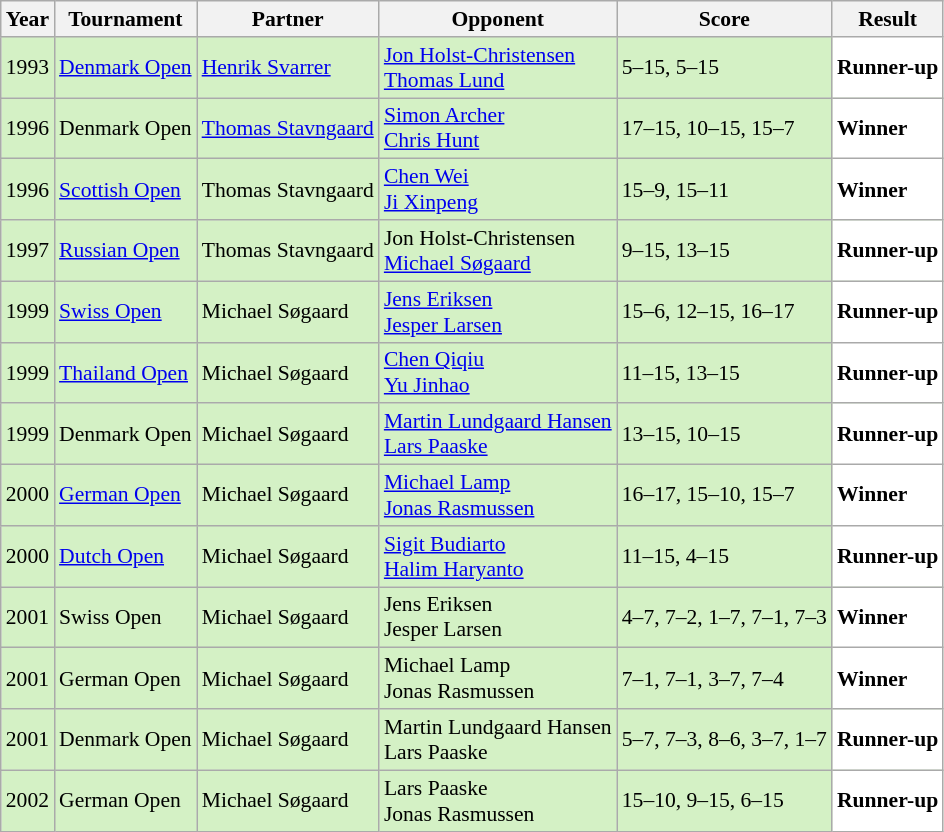<table class="sortable wikitable" style="font-size: 90%;">
<tr>
<th>Year</th>
<th>Tournament</th>
<th>Partner</th>
<th>Opponent</th>
<th>Score</th>
<th>Result</th>
</tr>
<tr style="background:#D4F1C5">
<td align="center">1993</td>
<td align="left"><a href='#'>Denmark Open</a></td>
<td align="left"> <a href='#'>Henrik Svarrer</a></td>
<td align="left"> <a href='#'>Jon Holst-Christensen</a><br> <a href='#'>Thomas Lund</a></td>
<td align="left">5–15, 5–15</td>
<td style="text-align:left; background:white"> <strong>Runner-up</strong></td>
</tr>
<tr style="background:#D4F1C5">
<td align="center">1996</td>
<td align="left">Denmark Open</td>
<td align="left"> <a href='#'>Thomas Stavngaard</a></td>
<td align="left"> <a href='#'>Simon Archer</a><br> <a href='#'>Chris Hunt</a></td>
<td align="left">17–15, 10–15, 15–7</td>
<td style="text-align:left; background:white"> <strong>Winner</strong></td>
</tr>
<tr style="background:#D4F1C5">
<td align="center">1996</td>
<td align="left"><a href='#'>Scottish Open</a></td>
<td align="left"> Thomas Stavngaard</td>
<td align="left"> <a href='#'>Chen Wei</a><br> <a href='#'>Ji Xinpeng</a></td>
<td align="left">15–9, 15–11</td>
<td style="text-align:left; background:white"> <strong>Winner</strong></td>
</tr>
<tr style="background:#D4F1C5">
<td align="center">1997</td>
<td align="left"><a href='#'>Russian Open</a></td>
<td align="left"> Thomas Stavngaard</td>
<td align="left"> Jon Holst-Christensen<br> <a href='#'>Michael Søgaard</a></td>
<td align="left">9–15, 13–15</td>
<td style="text-align:left; background:white"> <strong>Runner-up</strong></td>
</tr>
<tr style="background:#D4F1C5">
<td align="center">1999</td>
<td align="left"><a href='#'>Swiss Open</a></td>
<td align="left"> Michael Søgaard</td>
<td align="left"> <a href='#'>Jens Eriksen</a><br> <a href='#'>Jesper Larsen</a></td>
<td align="left">15–6, 12–15, 16–17</td>
<td style="text-align:left; background:white"> <strong>Runner-up</strong></td>
</tr>
<tr style="background:#D4F1C5">
<td align="center">1999</td>
<td align="left"><a href='#'>Thailand Open</a></td>
<td align="left"> Michael Søgaard</td>
<td align="left"> <a href='#'>Chen Qiqiu</a><br> <a href='#'>Yu Jinhao</a></td>
<td align="left">11–15, 13–15</td>
<td style="text-align:left; background:white"> <strong>Runner-up</strong></td>
</tr>
<tr style="background:#D4F1C5">
<td align="center">1999</td>
<td align="left">Denmark Open</td>
<td align="left"> Michael Søgaard</td>
<td align="left"> <a href='#'>Martin Lundgaard Hansen</a><br> <a href='#'>Lars Paaske</a></td>
<td align="left">13–15, 10–15</td>
<td style="text-align:left; background:white"> <strong>Runner-up</strong></td>
</tr>
<tr style="background:#D4F1C5">
<td align="center">2000</td>
<td align="left"><a href='#'>German Open</a></td>
<td align="left"> Michael Søgaard</td>
<td align="left"> <a href='#'>Michael Lamp</a><br> <a href='#'>Jonas Rasmussen</a></td>
<td align="left">16–17, 15–10, 15–7</td>
<td style="text-align:left; background:white"> <strong>Winner</strong></td>
</tr>
<tr style="background:#D4F1C5">
<td align="center">2000</td>
<td align="left"><a href='#'>Dutch Open</a></td>
<td align="left"> Michael Søgaard</td>
<td align="left"> <a href='#'>Sigit Budiarto</a><br> <a href='#'>Halim Haryanto</a></td>
<td align="left">11–15, 4–15</td>
<td style="text-align:left; background:white"> <strong>Runner-up</strong></td>
</tr>
<tr style="background:#D4F1C5">
<td align="center">2001</td>
<td align="left">Swiss Open</td>
<td align="left"> Michael Søgaard</td>
<td align="left"> Jens Eriksen<br> Jesper Larsen</td>
<td align="left">4–7, 7–2, 1–7, 7–1, 7–3</td>
<td style="text-align:left; background:white"> <strong>Winner</strong></td>
</tr>
<tr style="background:#D4F1C5">
<td align="center">2001</td>
<td align="left">German Open</td>
<td align="left"> Michael Søgaard</td>
<td align="left"> Michael Lamp<br> Jonas Rasmussen</td>
<td align="left">7–1, 7–1, 3–7, 7–4</td>
<td style="text-align:left; background:white"> <strong>Winner</strong></td>
</tr>
<tr style="background:#D4F1C5">
<td align="center">2001</td>
<td align="left">Denmark Open</td>
<td align="left"> Michael Søgaard</td>
<td align="left"> Martin Lundgaard Hansen<br> Lars Paaske</td>
<td align="left">5–7, 7–3, 8–6, 3–7, 1–7</td>
<td style="text-align:left; background:white"> <strong>Runner-up</strong></td>
</tr>
<tr style="background:#D4F1C5">
<td align="center">2002</td>
<td align="left">German Open</td>
<td align="left"> Michael Søgaard</td>
<td align="left"> Lars Paaske<br> Jonas Rasmussen</td>
<td align="left">15–10, 9–15, 6–15</td>
<td style="text-align:left; background:white"> <strong>Runner-up</strong></td>
</tr>
</table>
